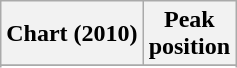<table class="wikitable sortable plainrowheaders">
<tr>
<th>Chart (2010)</th>
<th>Peak<br>position</th>
</tr>
<tr>
</tr>
<tr>
</tr>
<tr>
</tr>
</table>
